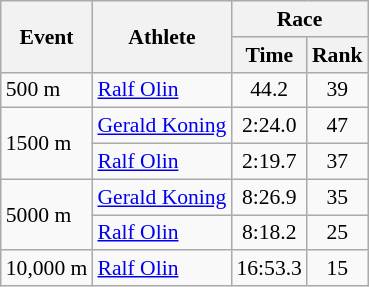<table class="wikitable" border="1" style="font-size:90%">
<tr>
<th rowspan=2>Event</th>
<th rowspan=2>Athlete</th>
<th colspan=2>Race</th>
</tr>
<tr>
<th>Time</th>
<th>Rank</th>
</tr>
<tr>
<td>500 m</td>
<td><a href='#'>Ralf Olin</a></td>
<td align=center>44.2</td>
<td align=center>39</td>
</tr>
<tr>
<td rowspan=2>1500 m</td>
<td><a href='#'>Gerald Koning</a></td>
<td align=center>2:24.0</td>
<td align=center>47</td>
</tr>
<tr>
<td><a href='#'>Ralf Olin</a></td>
<td align=center>2:19.7</td>
<td align=center>37</td>
</tr>
<tr>
<td rowspan=2>5000 m</td>
<td><a href='#'>Gerald Koning</a></td>
<td align=center>8:26.9</td>
<td align=center>35</td>
</tr>
<tr>
<td><a href='#'>Ralf Olin</a></td>
<td align=center>8:18.2</td>
<td align=center>25</td>
</tr>
<tr>
<td>10,000 m</td>
<td><a href='#'>Ralf Olin</a></td>
<td align=center>16:53.3</td>
<td align=center>15</td>
</tr>
</table>
